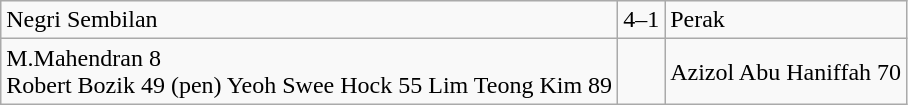<table class="wikitable">
<tr>
<td>Negri Sembilan</td>
<td>4–1</td>
<td>Perak</td>
</tr>
<tr>
<td>M.Mahendran 8<br>Robert Bozik 49 (pen)
Yeoh Swee Hock 55
Lim Teong Kim 89</td>
<td></td>
<td>Azizol Abu Haniffah 70</td>
</tr>
</table>
